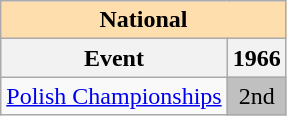<table class="wikitable" style="text-align:center">
<tr>
<th style="background-color: #ffdead; " colspan=2 align=center>National</th>
</tr>
<tr>
<th>Event</th>
<th>1966</th>
</tr>
<tr>
<td align=left><a href='#'>Polish Championships</a></td>
<td bgcolor=silver>2nd</td>
</tr>
</table>
